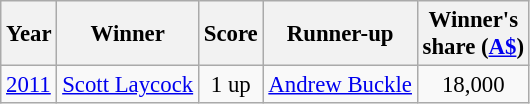<table class=wikitable style="font-size:95%">
<tr>
<th>Year</th>
<th>Winner</th>
<th>Score</th>
<th>Runner-up</th>
<th>Winner's<br>share (<a href='#'>A$</a>)</th>
</tr>
<tr>
<td><a href='#'>2011</a></td>
<td> <a href='#'>Scott Laycock</a></td>
<td align=center>1 up</td>
<td> <a href='#'>Andrew Buckle</a></td>
<td align=center>18,000</td>
</tr>
</table>
